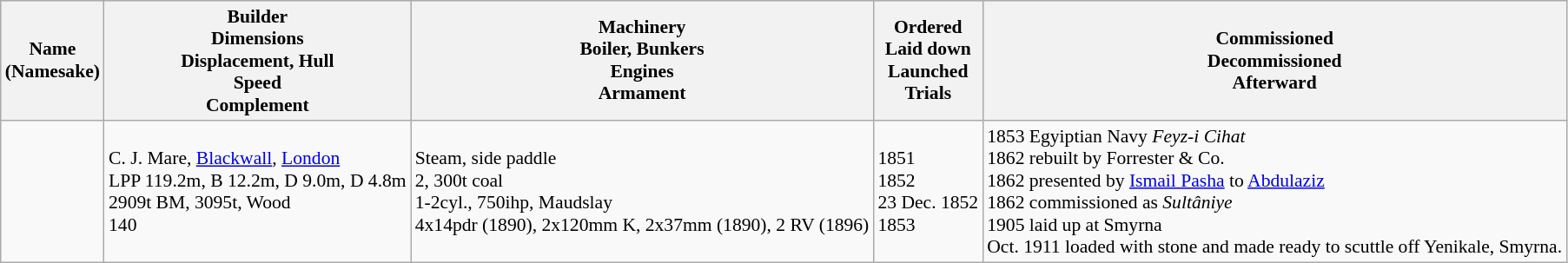<table class="wikitable" style="font-size:90%;">
<tr bgcolor="#e6e9ff">
<th>Name<br>(Namesake)</th>
<th>Builder<br>Dimensions<br>Displacement, Hull<br>Speed<br>Complement</th>
<th>Machinery<br>Boiler, Bunkers<br>Engines<br>Armament</th>
<th>Ordered<br>Laid down<br>Launched<br>Trials</th>
<th>Commissioned<br>Decommissioned<br>Afterward</th>
</tr>
<tr ---->
<td></td>
<td> C. J. Mare, <a href='#'>Blackwall</a>, <a href='#'>London</a><br>LPP 119.2m, B 12.2m, D 9.0m, D 4.8m<br>2909t BM, 3095t, Wood<br>140</td>
<td>Steam, side paddle<br>2, 300t coal<br>1-2cyl., 750ihp, Maudslay<br>4x14pdr (1890), 2x120mm K, 2x37mm (1890), 2 RV (1896)</td>
<td>1851<br>1852<br>23 Dec. 1852<br>1853</td>
<td>1853 Egyiptian Navy <em>Feyz-i Cihat</em><br>1862 rebuilt by Forrester & Co.<br>1862 presented by <a href='#'>Ismail Pasha</a> to <a href='#'>Abdulaziz</a><br>1862 commissioned as <em>Sultâniye</em><br>1905 laid up at Smyrna<br>Oct. 1911 loaded with stone and made ready to scuttle off Yenikale, Smyrna.</td>
</tr>
</table>
